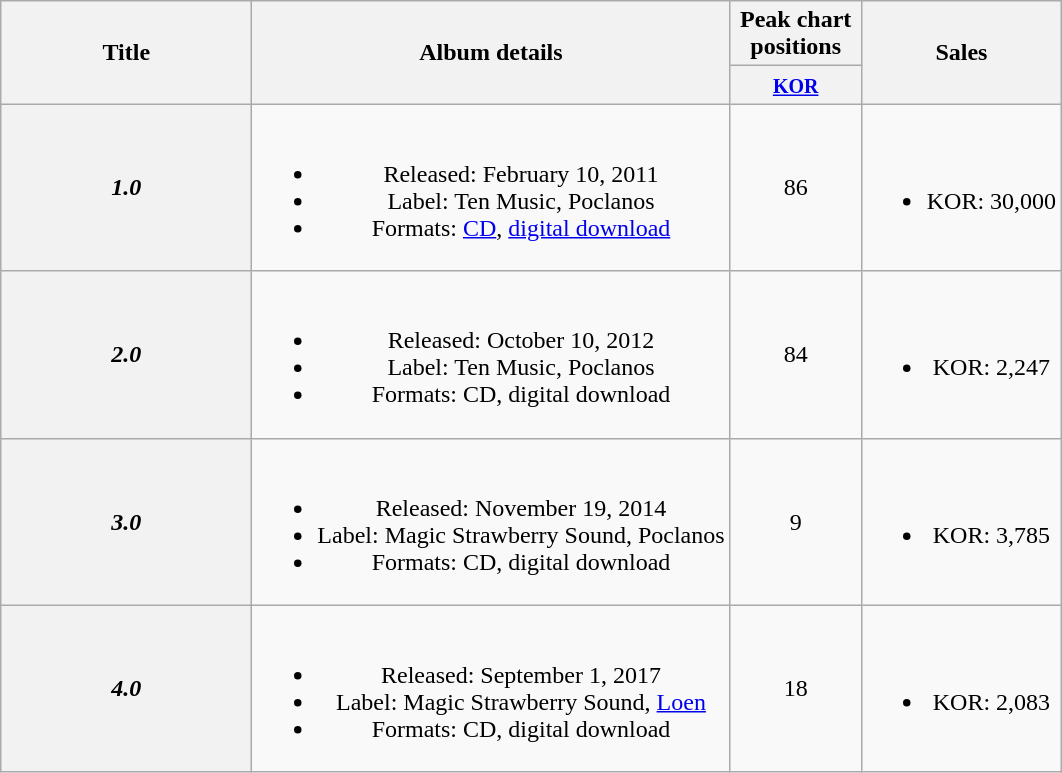<table class="wikitable plainrowheaders" style="text-align:center;">
<tr>
<th scope="col" rowspan="2" style="width:10em;">Title</th>
<th scope="col" rowspan="2">Album details</th>
<th scope="col" colspan="1" style="width:5em;">Peak chart positions</th>
<th scope="col" rowspan="2">Sales</th>
</tr>
<tr>
<th><small><a href='#'>KOR</a></small><br></th>
</tr>
<tr>
<th scope="row"><em>1.0</em></th>
<td><br><ul><li>Released: February 10, 2011</li><li>Label: Ten Music, Poclanos</li><li>Formats: <a href='#'>CD</a>, <a href='#'>digital download</a></li></ul></td>
<td>86</td>
<td><br><ul><li>KOR: 30,000</li></ul></td>
</tr>
<tr>
<th scope="row"><em>2.0</em></th>
<td><br><ul><li>Released: October 10, 2012</li><li>Label: Ten Music, Poclanos</li><li>Formats: CD, digital download</li></ul></td>
<td>84</td>
<td><br><ul><li>KOR: 2,247</li></ul></td>
</tr>
<tr>
<th scope="row"><em>3.0</em></th>
<td><br><ul><li>Released: November 19, 2014</li><li>Label: Magic Strawberry Sound, Poclanos</li><li>Formats: CD, digital download</li></ul></td>
<td>9</td>
<td><br><ul><li>KOR: 3,785</li></ul></td>
</tr>
<tr>
<th scope="row"><em>4.0</em></th>
<td><br><ul><li>Released: September 1, 2017</li><li>Label: Magic Strawberry Sound, <a href='#'>Loen</a></li><li>Formats: CD, digital download</li></ul></td>
<td>18</td>
<td><br><ul><li>KOR: 2,083</li></ul></td>
</tr>
</table>
